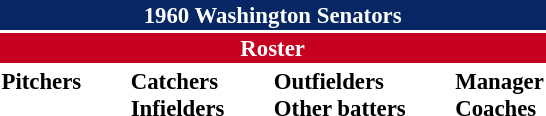<table class="toccolours" style="font-size: 95%;">
<tr>
<th colspan="10" style="background-color: #072764; color: white; text-align: center;">1960 Washington Senators</th>
</tr>
<tr>
<td colspan="10" style="background-color: #c6011f; color: white; text-align: center;"><strong>Roster</strong></td>
</tr>
<tr>
<td valign="top"><strong>Pitchers</strong><br>















</td>
<td width="25px"></td>
<td valign="top"><strong>Catchers</strong><br>

<strong>Infielders</strong>








</td>
<td width="25px"></td>
<td valign="top"><strong>Outfielders</strong><br>






<strong>Other batters</strong>

</td>
<td width="25px"></td>
<td valign="top"><strong>Manager</strong><br>
<strong>Coaches</strong>



</td>
</tr>
<tr>
</tr>
</table>
